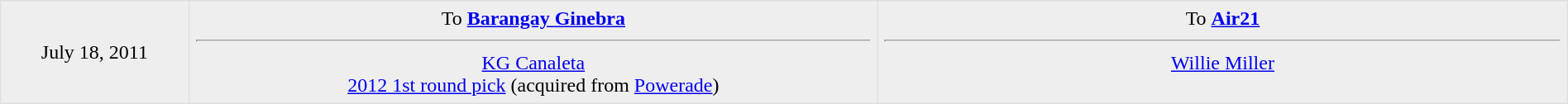<table border=1 style="border-collapse:collapse; text-align: center; width: 100%" bordercolor="#DFDFDF"  cellpadding="5">
<tr>
</tr>
<tr bgcolor="eeeeee">
<td style="width:12%">July 18, 2011<br></td>
<td style="width:44%" valign="top">To <strong><a href='#'>Barangay Ginebra</a></strong><hr><a href='#'>KG Canaleta</a><br><a href='#'>2012 1st round pick</a> (acquired from <a href='#'>Powerade</a>)</td>
<td style="width:44%" valign="top">To <strong><a href='#'>Air21</a></strong><hr><a href='#'>Willie Miller</a></td>
</tr>
</table>
